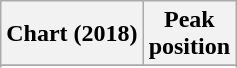<table class="wikitable sortable plainrowheaders" style="text-align:center">
<tr>
<th scope="col">Chart (2018)</th>
<th scope="col">Peak<br> position</th>
</tr>
<tr>
</tr>
<tr>
</tr>
</table>
